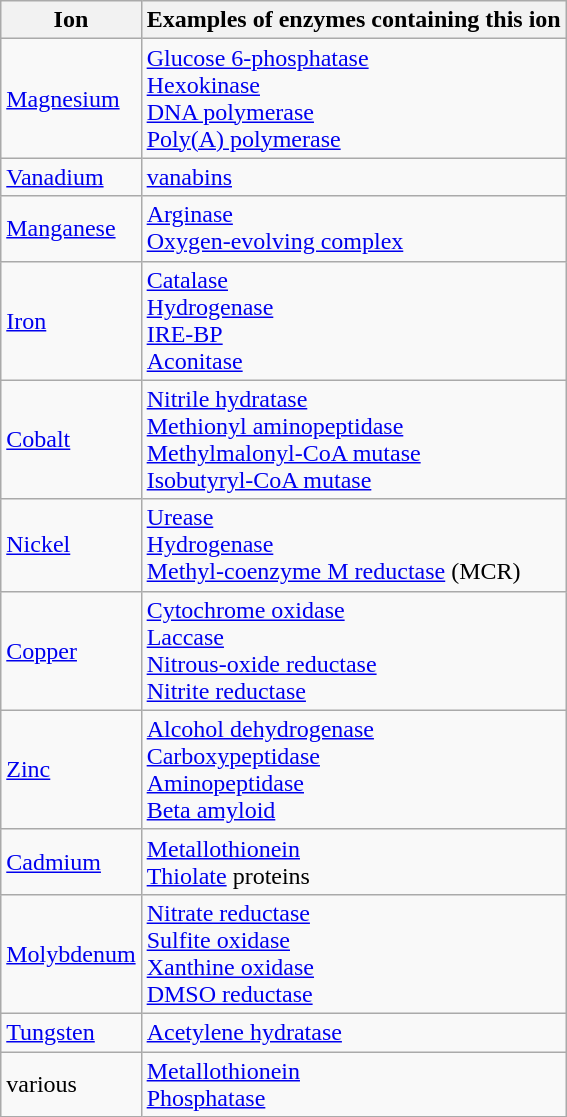<table class="wikitable">
<tr>
<th>Ion</th>
<th>Examples of enzymes containing this ion</th>
</tr>
<tr>
<td><a href='#'>Magnesium</a></td>
<td><a href='#'>Glucose 6-phosphatase</a><br><a href='#'>Hexokinase</a><br><a href='#'>DNA polymerase</a><br><a href='#'>Poly(A) polymerase</a></td>
</tr>
<tr>
<td><a href='#'>Vanadium</a></td>
<td><a href='#'>vanabins</a></td>
</tr>
<tr>
<td><a href='#'>Manganese</a></td>
<td><a href='#'>Arginase</a><br><a href='#'>Oxygen-evolving complex</a></td>
</tr>
<tr>
<td><a href='#'>Iron</a></td>
<td><a href='#'>Catalase</a><br><a href='#'>Hydrogenase</a><br><a href='#'>IRE-BP</a><br><a href='#'>Aconitase</a></td>
</tr>
<tr>
<td><a href='#'>Cobalt</a></td>
<td><a href='#'>Nitrile hydratase</a><br><a href='#'>Methionyl aminopeptidase</a><br><a href='#'>Methylmalonyl-CoA mutase</a><br><a href='#'>Isobutyryl-CoA mutase</a></td>
</tr>
<tr>
<td><a href='#'>Nickel</a></td>
<td><a href='#'>Urease</a><br><a href='#'>Hydrogenase</a><br><a href='#'>Methyl-coenzyme M reductase</a> (MCR)</td>
</tr>
<tr>
<td><a href='#'>Copper</a></td>
<td><a href='#'>Cytochrome oxidase</a><br><a href='#'>Laccase</a><br><a href='#'>Nitrous-oxide reductase</a><br><a href='#'>Nitrite reductase</a></td>
</tr>
<tr>
<td><a href='#'>Zinc</a></td>
<td><a href='#'>Alcohol dehydrogenase</a><br><a href='#'>Carboxypeptidase</a><br><a href='#'>Aminopeptidase</a><br><a href='#'>Beta amyloid</a></td>
</tr>
<tr>
<td><a href='#'>Cadmium</a></td>
<td><a href='#'>Metallothionein</a><br><a href='#'>Thiolate</a> proteins</td>
</tr>
<tr>
<td><a href='#'>Molybdenum</a></td>
<td><a href='#'>Nitrate reductase</a><br><a href='#'>Sulfite oxidase</a><br><a href='#'>Xanthine oxidase</a><br><a href='#'>DMSO reductase</a></td>
</tr>
<tr>
<td><a href='#'>Tungsten</a></td>
<td><a href='#'>Acetylene hydratase</a></td>
</tr>
<tr>
<td>various</td>
<td><a href='#'>Metallothionein</a><br><a href='#'>Phosphatase</a></td>
</tr>
</table>
